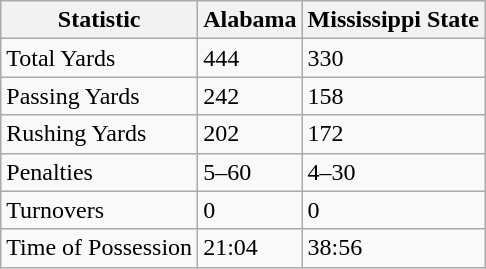<table class="wikitable">
<tr>
<th>Statistic</th>
<th>Alabama</th>
<th>Mississippi State</th>
</tr>
<tr>
<td>Total Yards</td>
<td>444</td>
<td>330</td>
</tr>
<tr>
<td>Passing Yards</td>
<td>242</td>
<td>158</td>
</tr>
<tr>
<td>Rushing Yards</td>
<td>202</td>
<td>172</td>
</tr>
<tr>
<td>Penalties</td>
<td>5–60</td>
<td>4–30</td>
</tr>
<tr>
<td>Turnovers</td>
<td>0</td>
<td>0</td>
</tr>
<tr>
<td>Time of Possession</td>
<td>21:04</td>
<td>38:56</td>
</tr>
</table>
